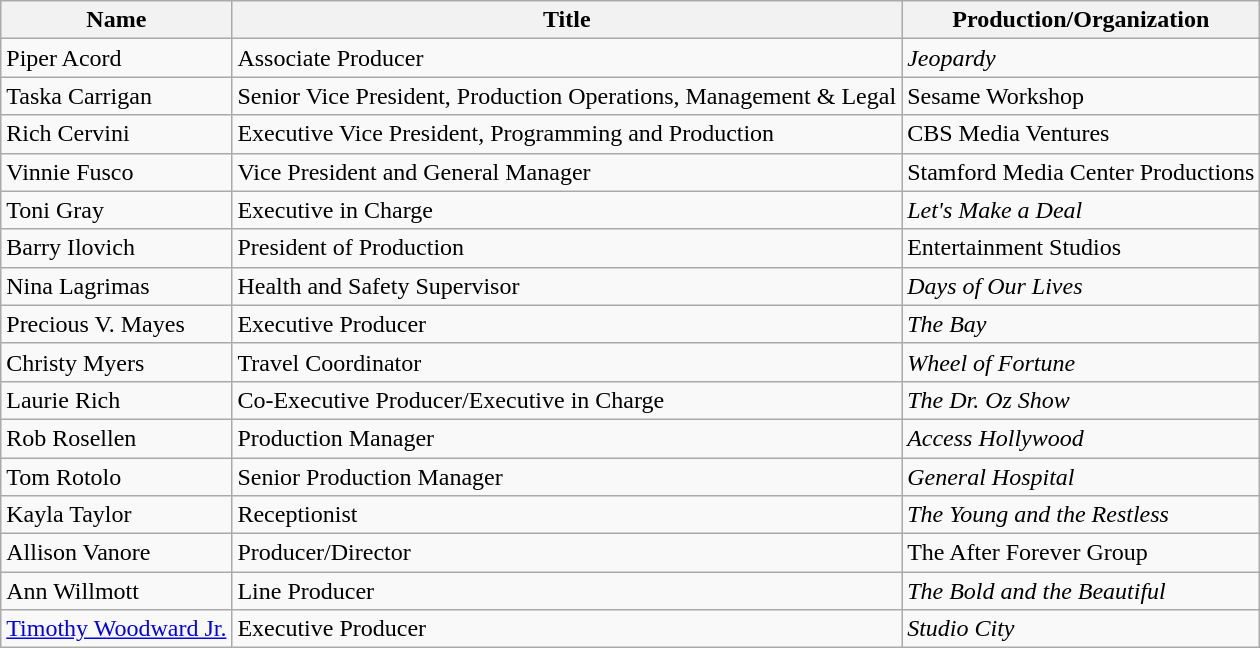<table class="sortable wikitable">
<tr>
<th>Name</th>
<th>Title</th>
<th>Production/Organization</th>
</tr>
<tr>
<td>Piper Acord</td>
<td>Associate Producer</td>
<td><em>Jeopardy</em></td>
</tr>
<tr>
<td>Taska Carrigan</td>
<td>Senior Vice President, Production Operations, Management & Legal</td>
<td>Sesame Workshop</td>
</tr>
<tr>
<td>Rich Cervini</td>
<td>Executive Vice President, Programming and Production</td>
<td>CBS Media Ventures</td>
</tr>
<tr>
<td>Vinnie Fusco</td>
<td>Vice President and General Manager</td>
<td>Stamford Media Center Productions</td>
</tr>
<tr>
<td>Toni Gray</td>
<td>Executive in Charge</td>
<td><em>Let's Make a Deal</em></td>
</tr>
<tr>
<td>Barry Ilovich</td>
<td>President of Production</td>
<td>Entertainment Studios</td>
</tr>
<tr>
<td>Nina Lagrimas</td>
<td>Health and Safety Supervisor</td>
<td><em>Days of Our Lives</em></td>
</tr>
<tr>
<td>Precious V. Mayes</td>
<td>Executive Producer</td>
<td><em>The Bay</em></td>
</tr>
<tr>
<td>Christy Myers</td>
<td>Travel Coordinator</td>
<td><em>Wheel of Fortune</em></td>
</tr>
<tr>
<td>Laurie Rich</td>
<td>Co-Executive Producer/Executive in Charge</td>
<td><em>The Dr. Oz Show</em></td>
</tr>
<tr>
<td>Rob Rosellen</td>
<td>Production Manager</td>
<td><em>Access Hollywood</em></td>
</tr>
<tr>
<td>Tom Rotolo</td>
<td>Senior Production Manager</td>
<td><em>General Hospital</em></td>
</tr>
<tr>
<td>Kayla Taylor</td>
<td>Receptionist</td>
<td><em>The Young and the Restless</em></td>
</tr>
<tr>
<td>Allison Vanore</td>
<td>Producer/Director</td>
<td>The After Forever Group</td>
</tr>
<tr>
<td>Ann Willmott</td>
<td>Line Producer</td>
<td><em>The Bold and the Beautiful</em></td>
</tr>
<tr>
<td><a href='#'>Timothy Woodward Jr.</a></td>
<td>Executive Producer</td>
<td><em>Studio City</em></td>
</tr>
</table>
